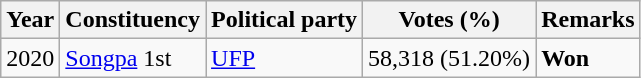<table class="wikitable">
<tr>
<th>Year</th>
<th>Constituency</th>
<th>Political party</th>
<th>Votes (%)</th>
<th>Remarks</th>
</tr>
<tr>
<td>2020</td>
<td><a href='#'>Songpa</a> 1st</td>
<td><a href='#'>UFP</a></td>
<td>58,318 (51.20%)</td>
<td><strong>Won</strong></td>
</tr>
</table>
